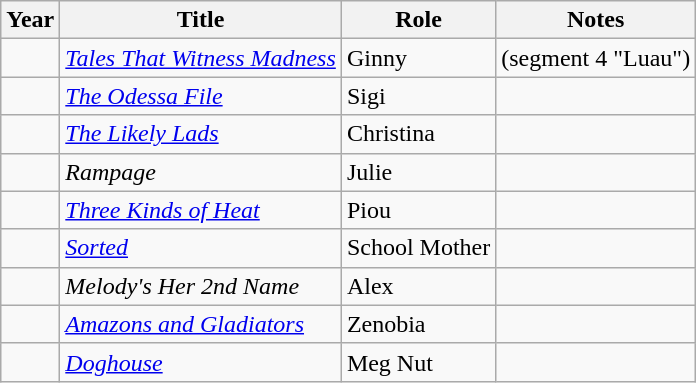<table class="wikitable">
<tr>
<th>Year</th>
<th>Title</th>
<th>Role</th>
<th>Notes</th>
</tr>
<tr>
<td></td>
<td><em><a href='#'>Tales That Witness Madness</a></em></td>
<td>Ginny</td>
<td>(segment 4 "Luau")</td>
</tr>
<tr>
<td></td>
<td><em><a href='#'>The Odessa File</a></em></td>
<td>Sigi</td>
<td></td>
</tr>
<tr>
<td></td>
<td><em><a href='#'>The Likely Lads</a></em></td>
<td>Christina</td>
<td></td>
</tr>
<tr>
<td></td>
<td><em>Rampage</em></td>
<td>Julie</td>
<td></td>
</tr>
<tr>
<td></td>
<td><em><a href='#'>Three Kinds of Heat</a></em></td>
<td>Piou</td>
<td></td>
</tr>
<tr>
<td></td>
<td><em><a href='#'>Sorted</a></em></td>
<td>School Mother</td>
<td></td>
</tr>
<tr>
<td></td>
<td><em>Melody's Her 2nd Name</em></td>
<td>Alex</td>
<td></td>
</tr>
<tr>
<td></td>
<td><em><a href='#'>Amazons and Gladiators</a></em></td>
<td>Zenobia</td>
<td></td>
</tr>
<tr>
<td></td>
<td><em><a href='#'>Doghouse</a></em></td>
<td>Meg Nut</td>
<td></td>
</tr>
</table>
